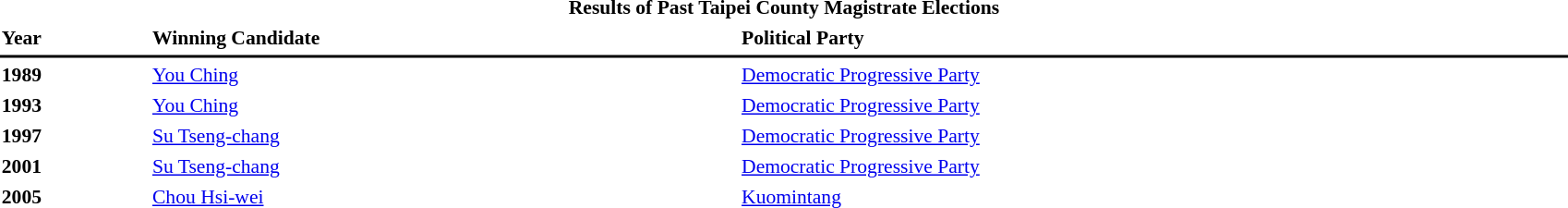<table id="toc" style="margin:1em auto; width: 90%; font-size: 90%;" cellspacing="3">
<tr>
<td colspan="3" align="center"><strong>Results of Past Taipei County Magistrate Elections</strong></td>
</tr>
<tr>
<td><strong>Year</strong></td>
<td><strong> Winning Candidate</strong></td>
<td><strong>Political Party</strong></td>
</tr>
<tr>
<th bgcolor="#000000" colspan="6"></th>
</tr>
<tr>
<td><strong>1989</strong></td>
<td><a href='#'>You Ching</a></td>
<td><a href='#'>Democratic Progressive Party</a></td>
</tr>
<tr>
<td><strong>1993</strong></td>
<td><a href='#'>You Ching</a></td>
<td><a href='#'>Democratic Progressive Party</a></td>
</tr>
<tr>
<td><strong>1997</strong></td>
<td><a href='#'>Su Tseng-chang</a></td>
<td><a href='#'>Democratic Progressive Party</a></td>
</tr>
<tr>
<td><strong>2001</strong></td>
<td><a href='#'>Su Tseng-chang</a></td>
<td><a href='#'>Democratic Progressive Party</a></td>
</tr>
<tr>
<td><strong>2005</strong></td>
<td><a href='#'>Chou Hsi-wei</a></td>
<td><a href='#'>Kuomintang</a></td>
</tr>
</table>
